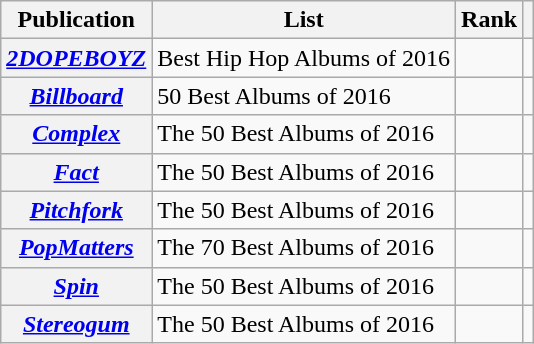<table class="wikitable sortable plainrowheaders" style="border:none; margin:0;">
<tr>
<th scope="col">Publication</th>
<th scope="col" class="unsortable">List</th>
<th scope="col" data-sort-type="number">Rank</th>
<th scope="col" class="unsortable"></th>
</tr>
<tr>
<th scope="row"><em><a href='#'>2DOPEBOYZ</a></em></th>
<td>Best Hip Hop Albums of 2016</td>
<td></td>
<td></td>
</tr>
<tr>
<th scope="row"><em><a href='#'>Billboard</a></em></th>
<td>50 Best Albums of 2016</td>
<td></td>
<td></td>
</tr>
<tr>
<th scope="row"><em><a href='#'>Complex</a></em></th>
<td>The 50 Best Albums of 2016</td>
<td></td>
<td></td>
</tr>
<tr>
<th scope="row"><em><a href='#'>Fact</a></em></th>
<td>The 50 Best Albums of 2016</td>
<td></td>
<td></td>
</tr>
<tr>
<th scope="row"><em><a href='#'>Pitchfork</a></em></th>
<td>The 50 Best Albums of 2016</td>
<td></td>
<td></td>
</tr>
<tr>
<th scope="row"><em><a href='#'>PopMatters</a></em></th>
<td>The 70 Best Albums of 2016</td>
<td></td>
<td></td>
</tr>
<tr>
<th scope="row"><em><a href='#'>Spin</a></em></th>
<td>The 50 Best Albums of 2016</td>
<td></td>
<td></td>
</tr>
<tr>
<th scope="row"><em><a href='#'>Stereogum</a></em></th>
<td>The 50 Best Albums of 2016</td>
<td></td>
<td></td>
</tr>
</table>
